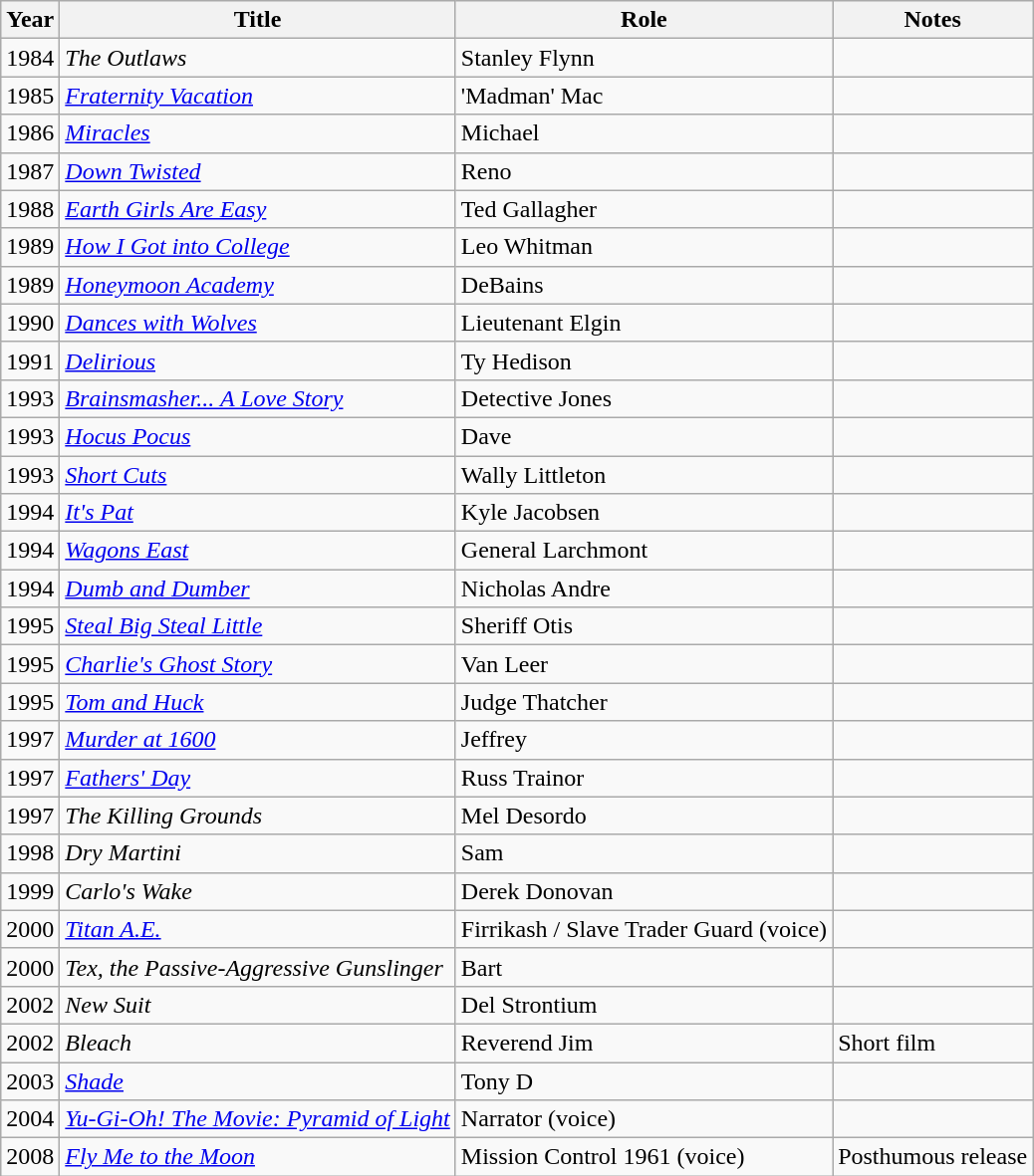<table class="wikitable">
<tr>
<th>Year</th>
<th>Title</th>
<th>Role</th>
<th>Notes</th>
</tr>
<tr>
<td>1984</td>
<td><em>The Outlaws</em></td>
<td>Stanley Flynn</td>
<td></td>
</tr>
<tr>
<td>1985</td>
<td><em><a href='#'>Fraternity Vacation</a></em></td>
<td>'Madman' Mac</td>
<td></td>
</tr>
<tr>
<td>1986</td>
<td><em><a href='#'>Miracles</a></em></td>
<td>Michael</td>
<td></td>
</tr>
<tr>
<td>1987</td>
<td><em><a href='#'>Down Twisted</a></em></td>
<td>Reno</td>
<td></td>
</tr>
<tr>
<td>1988</td>
<td><em><a href='#'>Earth Girls Are Easy</a></em></td>
<td>Ted Gallagher</td>
<td></td>
</tr>
<tr>
<td>1989</td>
<td><em><a href='#'>How I Got into College</a></em></td>
<td>Leo Whitman</td>
<td></td>
</tr>
<tr>
<td>1989</td>
<td><em><a href='#'>Honeymoon Academy</a></em></td>
<td>DeBains</td>
<td></td>
</tr>
<tr>
<td>1990</td>
<td><em><a href='#'>Dances with Wolves</a></em></td>
<td>Lieutenant Elgin</td>
<td></td>
</tr>
<tr>
<td>1991</td>
<td><em><a href='#'>Delirious</a></em></td>
<td>Ty Hedison</td>
<td></td>
</tr>
<tr>
<td>1993</td>
<td><em><a href='#'>Brainsmasher... A Love Story</a></em></td>
<td>Detective Jones</td>
<td></td>
</tr>
<tr>
<td>1993</td>
<td><em><a href='#'>Hocus Pocus</a></em></td>
<td>Dave</td>
<td></td>
</tr>
<tr>
<td>1993</td>
<td><em><a href='#'>Short Cuts</a></em></td>
<td>Wally Littleton</td>
<td></td>
</tr>
<tr>
<td>1994</td>
<td><em><a href='#'>It's Pat</a></em></td>
<td>Kyle Jacobsen</td>
<td></td>
</tr>
<tr>
<td>1994</td>
<td><em><a href='#'>Wagons East</a></em></td>
<td>General Larchmont</td>
<td></td>
</tr>
<tr>
<td>1994</td>
<td><em><a href='#'>Dumb and Dumber</a></em></td>
<td>Nicholas Andre</td>
<td></td>
</tr>
<tr>
<td>1995</td>
<td><em><a href='#'>Steal Big Steal Little</a></em></td>
<td>Sheriff Otis</td>
<td></td>
</tr>
<tr>
<td>1995</td>
<td><em><a href='#'>Charlie's Ghost Story</a></em></td>
<td>Van Leer</td>
<td></td>
</tr>
<tr>
<td>1995</td>
<td><em><a href='#'>Tom and Huck</a></em></td>
<td>Judge Thatcher</td>
<td></td>
</tr>
<tr>
<td>1997</td>
<td><em><a href='#'>Murder at 1600</a></em></td>
<td>Jeffrey</td>
<td></td>
</tr>
<tr>
<td>1997</td>
<td><em><a href='#'>Fathers' Day</a></em></td>
<td>Russ Trainor</td>
<td></td>
</tr>
<tr>
<td>1997</td>
<td><em>The Killing Grounds</em></td>
<td>Mel Desordo</td>
<td></td>
</tr>
<tr>
<td>1998</td>
<td><em>Dry Martini</em></td>
<td>Sam</td>
<td></td>
</tr>
<tr>
<td>1999</td>
<td><em>Carlo's Wake</em></td>
<td>Derek Donovan</td>
<td></td>
</tr>
<tr>
<td>2000</td>
<td><em><a href='#'>Titan A.E.</a></em></td>
<td>Firrikash / Slave Trader Guard (voice)</td>
<td></td>
</tr>
<tr>
<td>2000</td>
<td><em>Tex, the Passive-Aggressive Gunslinger</em></td>
<td>Bart</td>
<td></td>
</tr>
<tr>
<td>2002</td>
<td><em>New Suit</em></td>
<td>Del Strontium</td>
<td></td>
</tr>
<tr>
<td>2002</td>
<td><em>Bleach</em></td>
<td>Reverend Jim</td>
<td>Short film</td>
</tr>
<tr>
<td>2003</td>
<td><em><a href='#'>Shade</a></em></td>
<td>Tony D</td>
<td></td>
</tr>
<tr>
<td>2004</td>
<td><em><a href='#'>Yu-Gi-Oh! The Movie: Pyramid of Light</a></em></td>
<td>Narrator (voice)</td>
<td></td>
</tr>
<tr>
<td>2008</td>
<td><em><a href='#'>Fly Me to the Moon</a></em></td>
<td>Mission Control 1961 (voice)</td>
<td>Posthumous release</td>
</tr>
</table>
